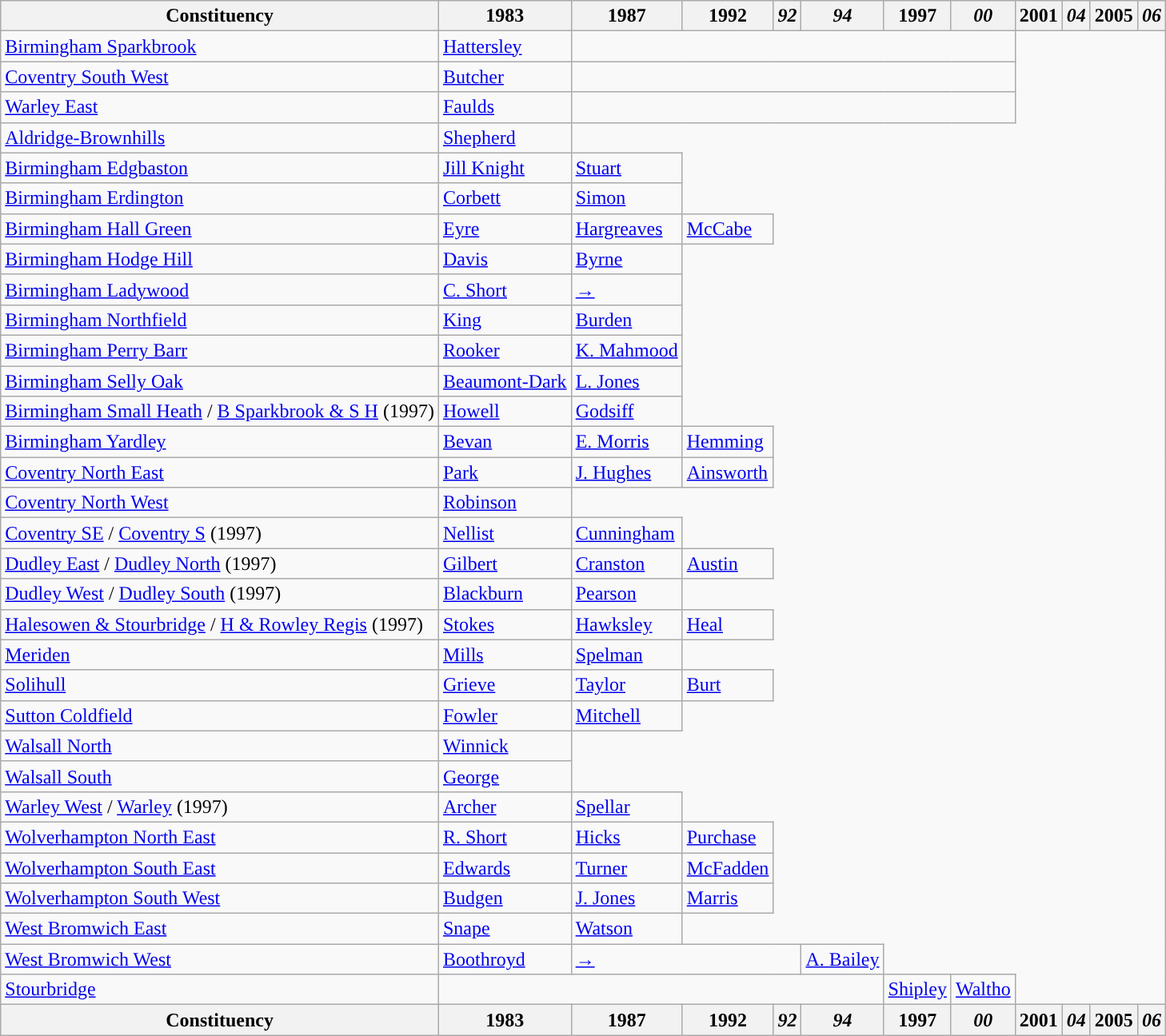<table class="wikitable">
<tr>
<th>Constituency</th>
<th>1983</th>
<th>1987</th>
<th>1992</th>
<th><em>92</em></th>
<th><em>94</em></th>
<th>1997</th>
<th><em>00</em></th>
<th>2001</th>
<th><em>04</em></th>
<th>2005</th>
<th><em>06</em></th>
</tr>
<tr>
<td><a href='#'>Birmingham Sparkbrook</a></td>
<td><a href='#'>Hattersley</a></td>
<td colspan="6"></td>
</tr>
<tr>
<td><a href='#'>Coventry South West</a></td>
<td><a href='#'>Butcher</a></td>
<td colspan="6"></td>
</tr>
<tr>
<td><a href='#'>Warley East</a></td>
<td><a href='#'>Faulds</a></td>
<td colspan="6"></td>
</tr>
<tr>
<td><a href='#'>Aldridge-Brownhills</a></td>
<td><a href='#'>Shepherd</a></td>
</tr>
<tr>
<td><a href='#'>Birmingham Edgbaston</a></td>
<td><a href='#'>Jill Knight</a></td>
<td><a href='#'>Stuart</a></td>
</tr>
<tr>
<td><a href='#'>Birmingham Erdington</a></td>
<td><a href='#'>Corbett</a></td>
<td><a href='#'>Simon</a></td>
</tr>
<tr>
<td><a href='#'>Birmingham Hall Green</a></td>
<td><a href='#'>Eyre</a></td>
<td><a href='#'>Hargreaves</a></td>
<td><a href='#'>McCabe</a></td>
</tr>
<tr>
<td><a href='#'>Birmingham Hodge Hill</a></td>
<td><a href='#'>Davis</a></td>
<td><a href='#'>Byrne</a></td>
</tr>
<tr>
<td><a href='#'>Birmingham Ladywood</a></td>
<td><a href='#'>C. Short</a></td>
<td><a href='#'>→</a></td>
</tr>
<tr>
<td><a href='#'>Birmingham Northfield</a></td>
<td><a href='#'>King</a></td>
<td><a href='#'>Burden</a></td>
</tr>
<tr>
<td><a href='#'>Birmingham Perry Barr</a></td>
<td><a href='#'>Rooker</a></td>
<td><a href='#'>K. Mahmood</a></td>
</tr>
<tr>
<td><a href='#'>Birmingham Selly Oak</a></td>
<td><a href='#'>Beaumont-Dark</a></td>
<td><a href='#'>L. Jones</a></td>
</tr>
<tr>
<td><a href='#'>Birmingham Small Heath</a> / <a href='#'>B Sparkbrook & S H</a> (1997)</td>
<td><a href='#'>Howell</a></td>
<td><a href='#'>Godsiff</a></td>
</tr>
<tr>
<td><a href='#'>Birmingham Yardley</a></td>
<td><a href='#'>Bevan</a></td>
<td><a href='#'>E. Morris</a></td>
<td><a href='#'>Hemming</a></td>
</tr>
<tr>
<td><a href='#'>Coventry North East</a></td>
<td><a href='#'>Park</a></td>
<td><a href='#'>J. Hughes</a></td>
<td><a href='#'>Ainsworth</a></td>
</tr>
<tr>
<td><a href='#'>Coventry North West</a></td>
<td><a href='#'>Robinson</a></td>
</tr>
<tr>
<td><a href='#'>Coventry SE</a> / <a href='#'>Coventry S</a> (1997)</td>
<td><a href='#'>Nellist</a></td>
<td><a href='#'>Cunningham</a></td>
</tr>
<tr>
<td><a href='#'>Dudley East</a> / <a href='#'>Dudley North</a> (1997)</td>
<td><a href='#'>Gilbert</a></td>
<td><a href='#'>Cranston</a></td>
<td><a href='#'>Austin</a></td>
</tr>
<tr>
<td><a href='#'>Dudley West</a> / <a href='#'>Dudley South</a> (1997)</td>
<td><a href='#'>Blackburn</a></td>
<td><a href='#'>Pearson</a></td>
</tr>
<tr>
<td><a href='#'>Halesowen & Stourbridge</a> / <a href='#'>H & Rowley Regis</a> (1997)</td>
<td><a href='#'>Stokes</a></td>
<td><a href='#'>Hawksley</a></td>
<td><a href='#'>Heal</a></td>
</tr>
<tr>
<td><a href='#'>Meriden</a></td>
<td><a href='#'>Mills</a></td>
<td><a href='#'>Spelman</a></td>
</tr>
<tr>
<td><a href='#'>Solihull</a></td>
<td><a href='#'>Grieve</a></td>
<td><a href='#'>Taylor</a></td>
<td><a href='#'>Burt</a></td>
</tr>
<tr>
<td><a href='#'>Sutton Coldfield</a></td>
<td><a href='#'>Fowler</a></td>
<td><a href='#'>Mitchell</a></td>
</tr>
<tr>
<td><a href='#'>Walsall North</a></td>
<td><a href='#'>Winnick</a></td>
</tr>
<tr>
<td><a href='#'>Walsall South</a></td>
<td><a href='#'>George</a></td>
</tr>
<tr>
<td><a href='#'>Warley West</a> / <a href='#'>Warley</a> (1997)</td>
<td><a href='#'>Archer</a></td>
<td><a href='#'>Spellar</a></td>
</tr>
<tr>
<td><a href='#'>Wolverhampton North East</a></td>
<td><a href='#'>R. Short</a></td>
<td><a href='#'>Hicks</a></td>
<td><a href='#'>Purchase</a></td>
</tr>
<tr>
<td><a href='#'>Wolverhampton South East</a></td>
<td><a href='#'>Edwards</a></td>
<td><a href='#'>Turner</a></td>
<td><a href='#'>McFadden</a></td>
</tr>
<tr>
<td><a href='#'>Wolverhampton South West</a></td>
<td><a href='#'>Budgen</a></td>
<td><a href='#'>J. Jones</a></td>
<td><a href='#'>Marris</a></td>
</tr>
<tr>
<td><a href='#'>West Bromwich East</a></td>
<td><a href='#'>Snape</a></td>
<td><a href='#'>Watson</a></td>
</tr>
<tr>
<td><a href='#'>West Bromwich West</a></td>
<td><a href='#'>Boothroyd</a></td>
<td colspan="3"><a href='#'>→</a></td>
<td><a href='#'>A. Bailey</a></td>
</tr>
<tr>
<td><a href='#'>Stourbridge</a></td>
<td colspan="5"></td>
<td><a href='#'>Shipley</a></td>
<td><a href='#'>Waltho</a></td>
</tr>
<tr>
<th>Constituency</th>
<th>1983</th>
<th>1987</th>
<th>1992</th>
<th><em>92</em></th>
<th><em>94</em></th>
<th>1997</th>
<th><em>00</em></th>
<th>2001</th>
<th><em>04</em></th>
<th>2005</th>
<th><em>06</em></th>
</tr>
</table>
